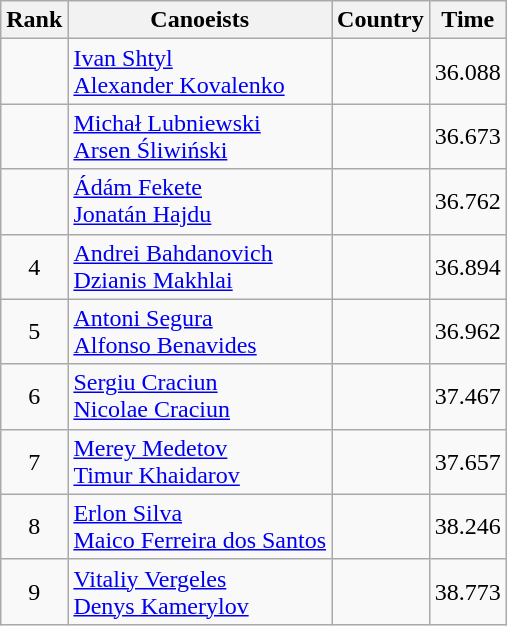<table class="wikitable" style="text-align:center">
<tr>
<th>Rank</th>
<th>Canoeists</th>
<th>Country</th>
<th>Time</th>
</tr>
<tr>
<td></td>
<td align="left"><a href='#'>Ivan Shtyl</a><br><a href='#'>Alexander Kovalenko</a></td>
<td align="left"></td>
<td>36.088</td>
</tr>
<tr>
<td></td>
<td align="left"><a href='#'>Michał Lubniewski</a><br><a href='#'>Arsen Śliwiński</a></td>
<td align="left"></td>
<td>36.673</td>
</tr>
<tr>
<td></td>
<td align="left"><a href='#'>Ádám Fekete</a><br><a href='#'>Jonatán Hajdu</a></td>
<td align="left"></td>
<td>36.762</td>
</tr>
<tr>
<td>4</td>
<td align="left"><a href='#'>Andrei Bahdanovich</a><br><a href='#'>Dzianis Makhlai</a></td>
<td align="left"></td>
<td>36.894</td>
</tr>
<tr>
<td>5</td>
<td align="left"><a href='#'>Antoni Segura</a><br><a href='#'>Alfonso Benavides</a></td>
<td align="left"></td>
<td>36.962</td>
</tr>
<tr>
<td>6</td>
<td align="left"><a href='#'>Sergiu Craciun</a><br><a href='#'>Nicolae Craciun</a></td>
<td align="left"></td>
<td>37.467</td>
</tr>
<tr>
<td>7</td>
<td align="left"><a href='#'>Merey Medetov</a><br><a href='#'>Timur Khaidarov</a></td>
<td align="left"></td>
<td>37.657</td>
</tr>
<tr>
<td>8</td>
<td align="left"><a href='#'>Erlon Silva</a><br><a href='#'>Maico Ferreira dos Santos</a></td>
<td align="left"></td>
<td>38.246</td>
</tr>
<tr>
<td>9</td>
<td align="left"><a href='#'>Vitaliy Vergeles</a><br><a href='#'>Denys Kamerylov</a></td>
<td align="left"></td>
<td>38.773</td>
</tr>
</table>
